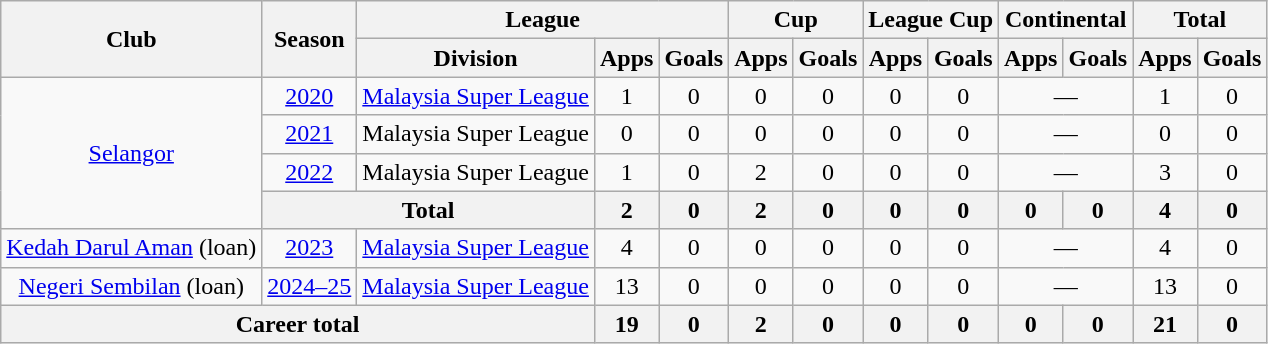<table class="wikitable" style="text-align: center;">
<tr>
<th rowspan="2">Club</th>
<th rowspan="2">Season</th>
<th colspan="3">League</th>
<th colspan="2">Cup</th>
<th colspan="2">League Cup</th>
<th colspan="2">Continental</th>
<th colspan="2">Total</th>
</tr>
<tr>
<th>Division</th>
<th>Apps</th>
<th>Goals</th>
<th>Apps</th>
<th>Goals</th>
<th>Apps</th>
<th>Goals</th>
<th>Apps</th>
<th>Goals</th>
<th>Apps</th>
<th>Goals</th>
</tr>
<tr>
<td rowspan="4"><a href='#'>Selangor</a></td>
<td><a href='#'>2020</a></td>
<td><a href='#'>Malaysia Super League</a></td>
<td>1</td>
<td>0</td>
<td>0</td>
<td>0</td>
<td>0</td>
<td>0</td>
<td colspan="2">—</td>
<td>1</td>
<td>0</td>
</tr>
<tr>
<td><a href='#'>2021</a></td>
<td>Malaysia Super League</td>
<td>0</td>
<td>0</td>
<td>0</td>
<td>0</td>
<td>0</td>
<td>0</td>
<td colspan="2">—</td>
<td>0</td>
<td>0</td>
</tr>
<tr>
<td><a href='#'>2022</a></td>
<td>Malaysia Super League</td>
<td>1</td>
<td>0</td>
<td>2</td>
<td>0</td>
<td>0</td>
<td>0</td>
<td colspan="2">—</td>
<td>3</td>
<td>0</td>
</tr>
<tr>
<th colspan="2">Total</th>
<th>2</th>
<th>0</th>
<th>2</th>
<th>0</th>
<th>0</th>
<th>0</th>
<th>0</th>
<th>0</th>
<th>4</th>
<th>0</th>
</tr>
<tr>
<td rowspan="1"><a href='#'>Kedah Darul Aman</a> (loan)</td>
<td><a href='#'>2023</a></td>
<td><a href='#'>Malaysia Super League</a></td>
<td>4</td>
<td>0</td>
<td>0</td>
<td>0</td>
<td>0</td>
<td>0</td>
<td colspan="2">—</td>
<td>4</td>
<td>0</td>
</tr>
<tr>
<td rowspan="1"><a href='#'>Negeri Sembilan</a> (loan)</td>
<td><a href='#'>2024–25</a></td>
<td><a href='#'>Malaysia Super League</a></td>
<td>13</td>
<td>0</td>
<td>0</td>
<td>0</td>
<td>0</td>
<td>0</td>
<td colspan="2">—</td>
<td>13</td>
<td>0</td>
</tr>
<tr>
<th colspan="3">Career total</th>
<th>19</th>
<th>0</th>
<th>2</th>
<th>0</th>
<th>0</th>
<th>0</th>
<th>0</th>
<th>0</th>
<th>21</th>
<th>0</th>
</tr>
</table>
